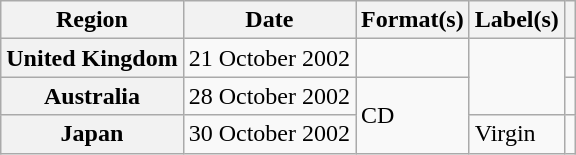<table class="wikitable plainrowheaders">
<tr>
<th scope="col">Region</th>
<th scope="col">Date</th>
<th scope="col">Format(s)</th>
<th scope="col">Label(s)</th>
<th scope="col"></th>
</tr>
<tr>
<th scope="row">United Kingdom</th>
<td>21 October 2002</td>
<td></td>
<td rowspan="2"></td>
<td></td>
</tr>
<tr>
<th scope="row">Australia</th>
<td>28 October 2002</td>
<td rowspan="2">CD</td>
<td></td>
</tr>
<tr>
<th scope="row">Japan</th>
<td>30 October 2002</td>
<td>Virgin</td>
<td></td>
</tr>
</table>
